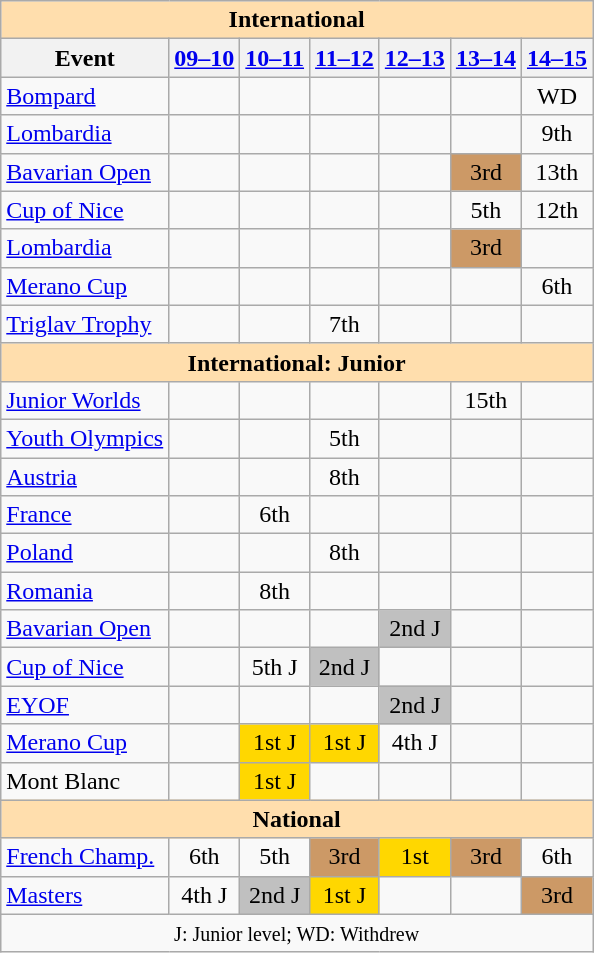<table class="wikitable" style="text-align:center">
<tr>
<th style="background-color: #ffdead; " colspan=7 align=center>International</th>
</tr>
<tr>
<th>Event</th>
<th><a href='#'>09–10</a></th>
<th><a href='#'>10–11</a></th>
<th><a href='#'>11–12</a></th>
<th><a href='#'>12–13</a></th>
<th><a href='#'>13–14</a></th>
<th><a href='#'>14–15</a></th>
</tr>
<tr>
<td align=left> <a href='#'>Bompard</a></td>
<td></td>
<td></td>
<td></td>
<td></td>
<td></td>
<td>WD</td>
</tr>
<tr>
<td align=left> <a href='#'>Lombardia</a></td>
<td></td>
<td></td>
<td></td>
<td></td>
<td></td>
<td>9th</td>
</tr>
<tr>
<td align=left><a href='#'>Bavarian Open</a></td>
<td></td>
<td></td>
<td></td>
<td></td>
<td bgcolor=cc9966>3rd</td>
<td>13th</td>
</tr>
<tr>
<td align=left><a href='#'>Cup of Nice</a></td>
<td></td>
<td></td>
<td></td>
<td></td>
<td>5th</td>
<td>12th</td>
</tr>
<tr>
<td align=left><a href='#'>Lombardia</a></td>
<td></td>
<td></td>
<td></td>
<td></td>
<td bgcolor=cc9966>3rd</td>
<td></td>
</tr>
<tr>
<td align=left><a href='#'>Merano Cup</a></td>
<td></td>
<td></td>
<td></td>
<td></td>
<td></td>
<td>6th</td>
</tr>
<tr>
<td align=left><a href='#'>Triglav Trophy</a></td>
<td></td>
<td></td>
<td>7th</td>
<td></td>
<td></td>
<td></td>
</tr>
<tr>
<th style="background-color: #ffdead; " colspan=7 align=center>International: Junior</th>
</tr>
<tr>
<td align=left><a href='#'>Junior Worlds</a></td>
<td></td>
<td></td>
<td></td>
<td></td>
<td>15th</td>
<td></td>
</tr>
<tr>
<td align=left><a href='#'>Youth Olympics</a></td>
<td></td>
<td></td>
<td>5th</td>
<td></td>
<td></td>
<td></td>
</tr>
<tr>
<td align=left> <a href='#'>Austria</a></td>
<td></td>
<td></td>
<td>8th</td>
<td></td>
<td></td>
<td></td>
</tr>
<tr>
<td align=left> <a href='#'>France</a></td>
<td></td>
<td>6th</td>
<td></td>
<td></td>
<td></td>
<td></td>
</tr>
<tr>
<td align=left> <a href='#'>Poland</a></td>
<td></td>
<td></td>
<td>8th</td>
<td></td>
<td></td>
<td></td>
</tr>
<tr>
<td align=left> <a href='#'>Romania</a></td>
<td></td>
<td>8th</td>
<td></td>
<td></td>
<td></td>
<td></td>
</tr>
<tr>
<td align=left><a href='#'>Bavarian Open</a></td>
<td></td>
<td></td>
<td></td>
<td bgcolor=silver>2nd J</td>
<td></td>
<td></td>
</tr>
<tr>
<td align=left><a href='#'>Cup of Nice</a></td>
<td></td>
<td>5th J</td>
<td bgcolor=silver>2nd J</td>
<td></td>
<td></td>
<td></td>
</tr>
<tr>
<td align=left><a href='#'>EYOF</a></td>
<td></td>
<td></td>
<td></td>
<td bgcolor=silver>2nd J</td>
<td></td>
<td></td>
</tr>
<tr>
<td align=left><a href='#'>Merano Cup</a></td>
<td></td>
<td bgcolor=gold>1st J</td>
<td bgcolor=gold>1st J</td>
<td>4th J</td>
<td></td>
<td></td>
</tr>
<tr>
<td align=left>Mont Blanc</td>
<td></td>
<td bgcolor=gold>1st J</td>
<td></td>
<td></td>
<td></td>
<td></td>
</tr>
<tr>
<th style="background-color: #ffdead; " colspan=7 align=center>National</th>
</tr>
<tr>
<td align=left><a href='#'>French Champ.</a></td>
<td>6th</td>
<td>5th</td>
<td bgcolor=cc9966>3rd</td>
<td bgcolor=gold>1st</td>
<td bgcolor=cc9966>3rd</td>
<td>6th</td>
</tr>
<tr>
<td align=left><a href='#'>Masters</a></td>
<td>4th J</td>
<td bgcolor=silver>2nd J</td>
<td bgcolor=gold>1st J</td>
<td></td>
<td></td>
<td bgcolor=cc9966>3rd</td>
</tr>
<tr>
<td colspan=7 align=center><small> J: Junior level; WD: Withdrew </small></td>
</tr>
</table>
